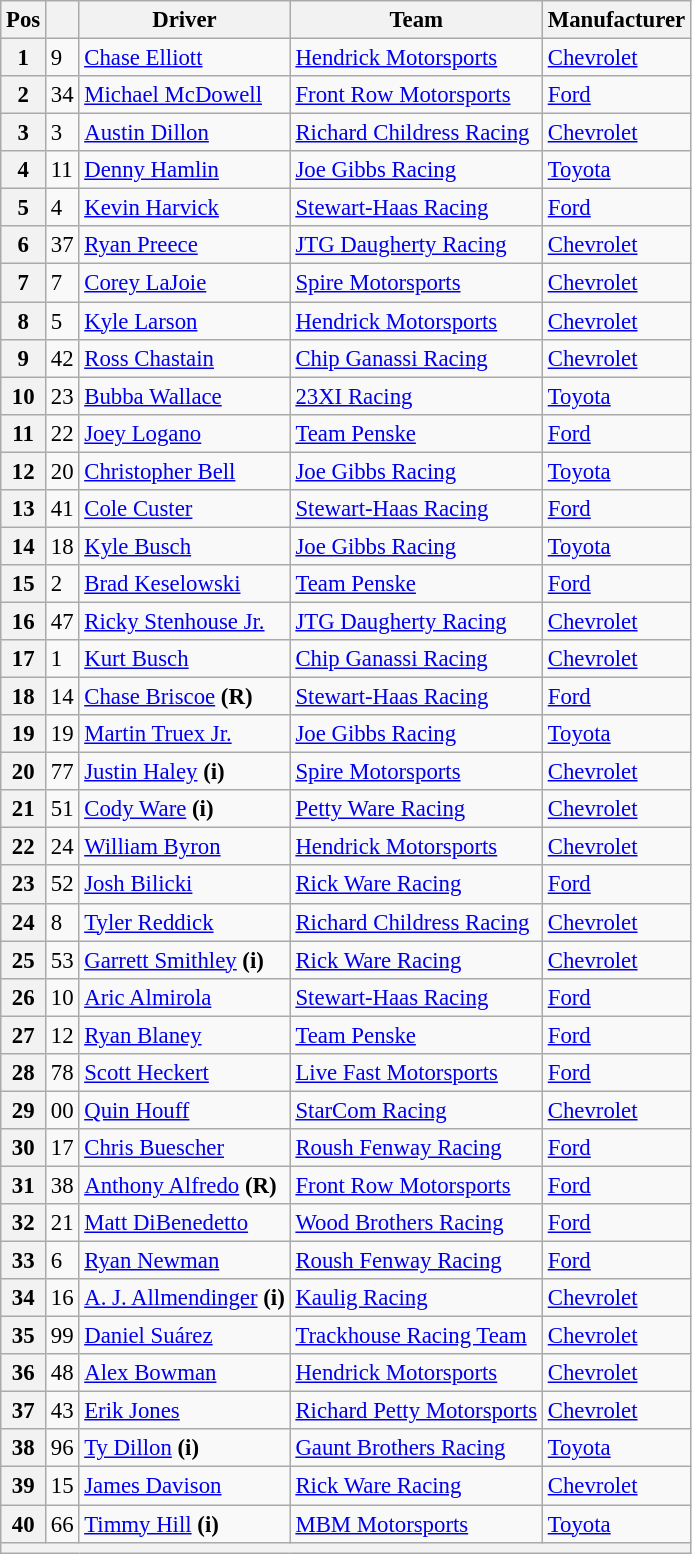<table class="wikitable" style="font-size:95%">
<tr>
<th>Pos</th>
<th></th>
<th>Driver</th>
<th>Team</th>
<th>Manufacturer</th>
</tr>
<tr>
<th>1</th>
<td>9</td>
<td><a href='#'>Chase Elliott</a></td>
<td><a href='#'>Hendrick Motorsports</a></td>
<td><a href='#'>Chevrolet</a></td>
</tr>
<tr>
<th>2</th>
<td>34</td>
<td><a href='#'>Michael McDowell</a></td>
<td><a href='#'>Front Row Motorsports</a></td>
<td><a href='#'>Ford</a></td>
</tr>
<tr>
<th>3</th>
<td>3</td>
<td><a href='#'>Austin Dillon</a></td>
<td><a href='#'>Richard Childress Racing</a></td>
<td><a href='#'>Chevrolet</a></td>
</tr>
<tr>
<th>4</th>
<td>11</td>
<td><a href='#'>Denny Hamlin</a></td>
<td><a href='#'>Joe Gibbs Racing</a></td>
<td><a href='#'>Toyota</a></td>
</tr>
<tr>
<th>5</th>
<td>4</td>
<td><a href='#'>Kevin Harvick</a></td>
<td><a href='#'>Stewart-Haas Racing</a></td>
<td><a href='#'>Ford</a></td>
</tr>
<tr>
<th>6</th>
<td>37</td>
<td><a href='#'>Ryan Preece</a></td>
<td><a href='#'>JTG Daugherty Racing</a></td>
<td><a href='#'>Chevrolet</a></td>
</tr>
<tr>
<th>7</th>
<td>7</td>
<td><a href='#'>Corey LaJoie</a></td>
<td><a href='#'>Spire Motorsports</a></td>
<td><a href='#'>Chevrolet</a></td>
</tr>
<tr>
<th>8</th>
<td>5</td>
<td><a href='#'>Kyle Larson</a></td>
<td><a href='#'>Hendrick Motorsports</a></td>
<td><a href='#'>Chevrolet</a></td>
</tr>
<tr>
<th>9</th>
<td>42</td>
<td><a href='#'>Ross Chastain</a></td>
<td><a href='#'>Chip Ganassi Racing</a></td>
<td><a href='#'>Chevrolet</a></td>
</tr>
<tr>
<th>10</th>
<td>23</td>
<td><a href='#'>Bubba Wallace</a></td>
<td><a href='#'>23XI Racing</a></td>
<td><a href='#'>Toyota</a></td>
</tr>
<tr>
<th>11</th>
<td>22</td>
<td><a href='#'>Joey Logano</a></td>
<td><a href='#'>Team Penske</a></td>
<td><a href='#'>Ford</a></td>
</tr>
<tr>
<th>12</th>
<td>20</td>
<td><a href='#'>Christopher Bell</a></td>
<td><a href='#'>Joe Gibbs Racing</a></td>
<td><a href='#'>Toyota</a></td>
</tr>
<tr>
<th>13</th>
<td>41</td>
<td><a href='#'>Cole Custer</a></td>
<td><a href='#'>Stewart-Haas Racing</a></td>
<td><a href='#'>Ford</a></td>
</tr>
<tr>
<th>14</th>
<td>18</td>
<td><a href='#'>Kyle Busch</a></td>
<td><a href='#'>Joe Gibbs Racing</a></td>
<td><a href='#'>Toyota</a></td>
</tr>
<tr>
<th>15</th>
<td>2</td>
<td><a href='#'>Brad Keselowski</a></td>
<td><a href='#'>Team Penske</a></td>
<td><a href='#'>Ford</a></td>
</tr>
<tr>
<th>16</th>
<td>47</td>
<td><a href='#'>Ricky Stenhouse Jr.</a></td>
<td><a href='#'>JTG Daugherty Racing</a></td>
<td><a href='#'>Chevrolet</a></td>
</tr>
<tr>
<th>17</th>
<td>1</td>
<td><a href='#'>Kurt Busch</a></td>
<td><a href='#'>Chip Ganassi Racing</a></td>
<td><a href='#'>Chevrolet</a></td>
</tr>
<tr>
<th>18</th>
<td>14</td>
<td><a href='#'>Chase Briscoe</a> <strong>(R)</strong></td>
<td><a href='#'>Stewart-Haas Racing</a></td>
<td><a href='#'>Ford</a></td>
</tr>
<tr>
<th>19</th>
<td>19</td>
<td><a href='#'>Martin Truex Jr.</a></td>
<td><a href='#'>Joe Gibbs Racing</a></td>
<td><a href='#'>Toyota</a></td>
</tr>
<tr>
<th>20</th>
<td>77</td>
<td><a href='#'>Justin Haley</a> <strong>(i)</strong></td>
<td><a href='#'>Spire Motorsports</a></td>
<td><a href='#'>Chevrolet</a></td>
</tr>
<tr>
<th>21</th>
<td>51</td>
<td><a href='#'>Cody Ware</a> <strong>(i)</strong></td>
<td><a href='#'>Petty Ware Racing</a></td>
<td><a href='#'>Chevrolet</a></td>
</tr>
<tr>
<th>22</th>
<td>24</td>
<td><a href='#'>William Byron</a></td>
<td><a href='#'>Hendrick Motorsports</a></td>
<td><a href='#'>Chevrolet</a></td>
</tr>
<tr>
<th>23</th>
<td>52</td>
<td><a href='#'>Josh Bilicki</a></td>
<td><a href='#'>Rick Ware Racing</a></td>
<td><a href='#'>Ford</a></td>
</tr>
<tr>
<th>24</th>
<td>8</td>
<td><a href='#'>Tyler Reddick</a></td>
<td><a href='#'>Richard Childress Racing</a></td>
<td><a href='#'>Chevrolet</a></td>
</tr>
<tr>
<th>25</th>
<td>53</td>
<td><a href='#'>Garrett Smithley</a> <strong>(i)</strong></td>
<td><a href='#'>Rick Ware Racing</a></td>
<td><a href='#'>Chevrolet</a></td>
</tr>
<tr>
<th>26</th>
<td>10</td>
<td><a href='#'>Aric Almirola</a></td>
<td><a href='#'>Stewart-Haas Racing</a></td>
<td><a href='#'>Ford</a></td>
</tr>
<tr>
<th>27</th>
<td>12</td>
<td><a href='#'>Ryan Blaney</a></td>
<td><a href='#'>Team Penske</a></td>
<td><a href='#'>Ford</a></td>
</tr>
<tr>
<th>28</th>
<td>78</td>
<td><a href='#'>Scott Heckert</a></td>
<td><a href='#'>Live Fast Motorsports</a></td>
<td><a href='#'>Ford</a></td>
</tr>
<tr>
<th>29</th>
<td>00</td>
<td><a href='#'>Quin Houff</a></td>
<td><a href='#'>StarCom Racing</a></td>
<td><a href='#'>Chevrolet</a></td>
</tr>
<tr>
<th>30</th>
<td>17</td>
<td><a href='#'>Chris Buescher</a></td>
<td><a href='#'>Roush Fenway Racing</a></td>
<td><a href='#'>Ford</a></td>
</tr>
<tr>
<th>31</th>
<td>38</td>
<td><a href='#'>Anthony Alfredo</a> <strong>(R)</strong></td>
<td><a href='#'>Front Row Motorsports</a></td>
<td><a href='#'>Ford</a></td>
</tr>
<tr>
<th>32</th>
<td>21</td>
<td><a href='#'>Matt DiBenedetto</a></td>
<td><a href='#'>Wood Brothers Racing</a></td>
<td><a href='#'>Ford</a></td>
</tr>
<tr>
<th>33</th>
<td>6</td>
<td><a href='#'>Ryan Newman</a></td>
<td><a href='#'>Roush Fenway Racing</a></td>
<td><a href='#'>Ford</a></td>
</tr>
<tr>
<th>34</th>
<td>16</td>
<td><a href='#'>A. J. Allmendinger</a> <strong>(i)</strong></td>
<td><a href='#'>Kaulig Racing</a></td>
<td><a href='#'>Chevrolet</a></td>
</tr>
<tr>
<th>35</th>
<td>99</td>
<td><a href='#'>Daniel Suárez</a></td>
<td><a href='#'>Trackhouse Racing Team</a></td>
<td><a href='#'>Chevrolet</a></td>
</tr>
<tr>
<th>36</th>
<td>48</td>
<td><a href='#'>Alex Bowman</a></td>
<td><a href='#'>Hendrick Motorsports</a></td>
<td><a href='#'>Chevrolet</a></td>
</tr>
<tr>
<th>37</th>
<td>43</td>
<td><a href='#'>Erik Jones</a></td>
<td><a href='#'>Richard Petty Motorsports</a></td>
<td><a href='#'>Chevrolet</a></td>
</tr>
<tr>
<th>38</th>
<td>96</td>
<td><a href='#'>Ty Dillon</a> <strong>(i)</strong></td>
<td><a href='#'>Gaunt Brothers Racing</a></td>
<td><a href='#'>Toyota</a></td>
</tr>
<tr>
<th>39</th>
<td>15</td>
<td><a href='#'>James Davison</a></td>
<td><a href='#'>Rick Ware Racing</a></td>
<td><a href='#'>Chevrolet</a></td>
</tr>
<tr>
<th>40</th>
<td>66</td>
<td><a href='#'>Timmy Hill</a> <strong>(i)</strong></td>
<td><a href='#'>MBM Motorsports</a></td>
<td><a href='#'>Toyota</a></td>
</tr>
<tr>
<th colspan="7"></th>
</tr>
</table>
